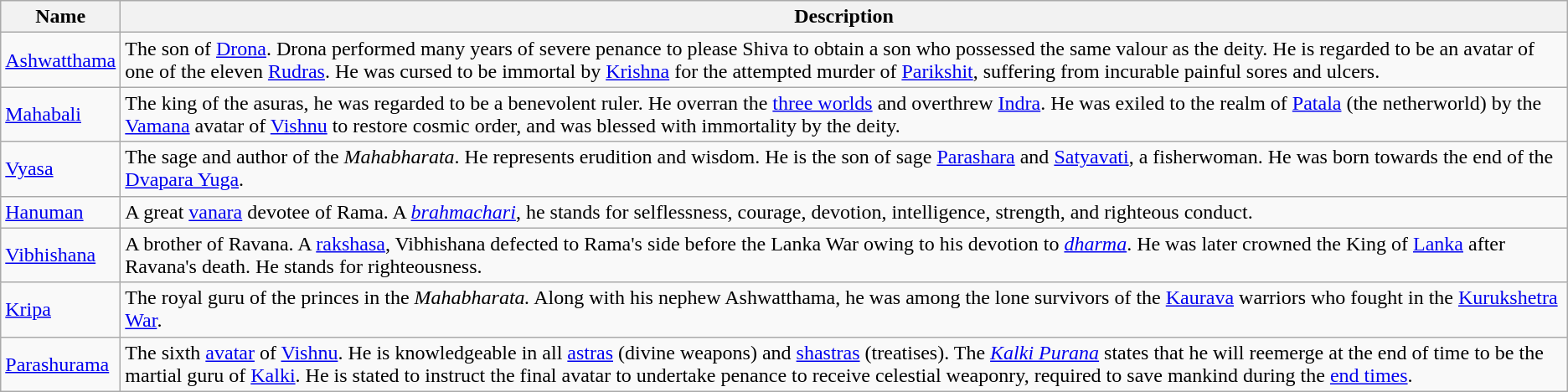<table class="wikitable sortable">
<tr>
<th>Name</th>
<th>Description</th>
</tr>
<tr>
<td><a href='#'>Ashwatthama</a></td>
<td>The son of <a href='#'>Drona</a>. Drona performed many years of severe penance to please Shiva to obtain a son who possessed the same valour as the deity. He is regarded to be an avatar of one of the eleven <a href='#'>Rudras</a>. He was cursed to be immortal by <a href='#'>Krishna</a> for the attempted murder of <a href='#'>Parikshit</a>, suffering from incurable painful sores and ulcers.</td>
</tr>
<tr>
<td><a href='#'>Mahabali</a></td>
<td>The king of the asuras, he was regarded to be a benevolent ruler. He overran the <a href='#'>three worlds</a> and overthrew <a href='#'>Indra</a>. He was exiled to the realm of <a href='#'>Patala</a> (the netherworld) by the <a href='#'>Vamana</a> avatar of <a href='#'>Vishnu</a> to restore cosmic order, and was blessed with immortality by the deity.</td>
</tr>
<tr>
<td><a href='#'>Vyasa</a></td>
<td>The sage and author of the <em>Mahabharata</em>. He represents erudition and wisdom. He is the son of sage <a href='#'>Parashara</a> and <a href='#'>Satyavati</a>, a fisherwoman. He was born towards the end of the <a href='#'>Dvapara Yuga</a>.</td>
</tr>
<tr>
<td><a href='#'>Hanuman</a></td>
<td>A great <a href='#'>vanara</a> devotee of Rama. A <em><a href='#'>brahmachari</a></em>, he stands for selflessness, courage, devotion, intelligence, strength, and righteous conduct.</td>
</tr>
<tr>
<td><a href='#'>Vibhishana</a></td>
<td>A brother of Ravana. A <a href='#'>rakshasa</a>, Vibhishana defected to Rama's side before the Lanka War owing to his devotion to <em><a href='#'>dharma</a></em>. He was later crowned the King of <a href='#'>Lanka</a> after Ravana's death. He stands for righteousness.</td>
</tr>
<tr>
<td><a href='#'>Kripa</a></td>
<td>The royal guru of the princes in the <em>Mahabharata.</em> Along with his nephew Ashwatthama, he was among the lone survivors of the <a href='#'>Kaurava</a> warriors who fought in the <a href='#'>Kurukshetra War</a>.</td>
</tr>
<tr>
<td><a href='#'>Parashurama</a></td>
<td>The sixth <a href='#'>avatar</a> of <a href='#'>Vishnu</a>. He is knowledgeable in all <a href='#'>astras</a> (divine weapons) and <a href='#'>shastras</a> (treatises). The <em><a href='#'>Kalki Purana</a></em> states that he will reemerge at the end of time to be the martial guru of <a href='#'>Kalki</a>. He is stated to instruct the final avatar to undertake penance to receive celestial weaponry, required to save mankind during the <a href='#'>end times</a>.</td>
</tr>
</table>
